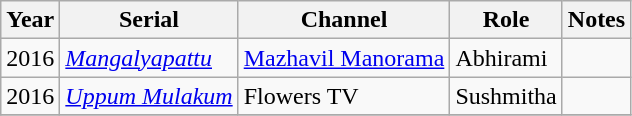<table class="wikitable sortable">
<tr>
<th>Year</th>
<th>Serial</th>
<th>Channel</th>
<th>Role</th>
<th>Notes</th>
</tr>
<tr>
<td>2016</td>
<td><em><a href='#'>Mangalyapattu</a></em></td>
<td><a href='#'>Mazhavil Manorama</a></td>
<td>Abhirami</td>
<td></td>
</tr>
<tr>
<td>2016</td>
<td><em><a href='#'>Uppum Mulakum</a></em></td>
<td>Flowers TV</td>
<td>Sushmitha</td>
<td></td>
</tr>
<tr>
</tr>
</table>
